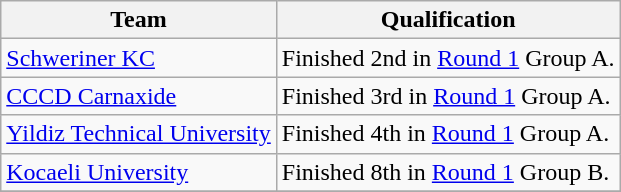<table class="wikitable">
<tr>
<th>Team</th>
<th>Qualification</th>
</tr>
<tr>
<td> <a href='#'>Schweriner KC</a></td>
<td>Finished 2nd in <a href='#'>Round 1</a> Group A.</td>
</tr>
<tr>
<td> <a href='#'>CCCD Carnaxide</a></td>
<td>Finished 3rd in <a href='#'>Round 1</a> Group A.</td>
</tr>
<tr>
<td> <a href='#'>Yildiz Technical University</a></td>
<td>Finished 4th in <a href='#'>Round 1</a> Group A.</td>
</tr>
<tr>
<td> <a href='#'>Kocaeli University</a></td>
<td>Finished 8th in <a href='#'>Round 1</a> Group B.</td>
</tr>
<tr>
</tr>
</table>
